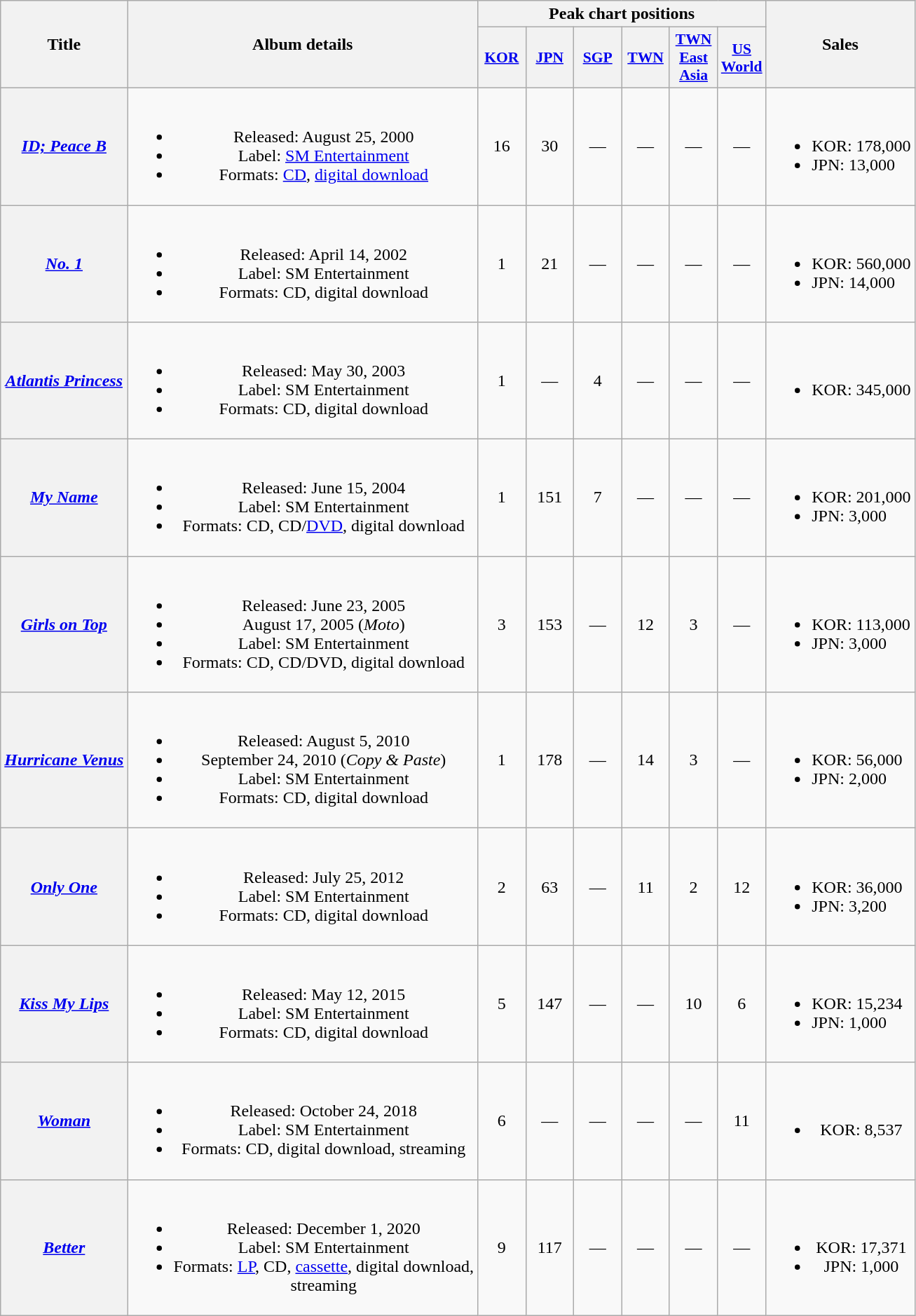<table class="wikitable plainrowheaders" style="text-align:center;">
<tr>
<th rowspan="2">Title</th>
<th rowspan="2">Album details</th>
<th colspan="6">Peak chart positions</th>
<th rowspan="2">Sales</th>
</tr>
<tr>
<th style="width:2.7em;font-size:90%"><a href='#'>KOR</a> <br> </th>
<th style="width:2.7em;font-size:90%"><a href='#'>JPN</a> <br></th>
<th style="width:2.7em;font-size:90%"><a href='#'>SGP</a><br></th>
<th style="width:2.7em;font-size:90%"><a href='#'>TWN</a><br></th>
<th style="width:2.7em;font-size:90%"><a href='#'>TWN East Asia</a> <br></th>
<th style="width:2.7em;font-size:90%"><a href='#'>US World</a> <br></th>
</tr>
<tr>
<th scope="row"><em><a href='#'>ID; Peace B</a></em></th>
<td><br><ul><li>Released: August 25, 2000</li><li>Label: <a href='#'>SM Entertainment</a></li><li>Formats: <a href='#'>CD</a>, <a href='#'>digital download</a></li></ul></td>
<td>16</td>
<td>30</td>
<td>—</td>
<td>—</td>
<td>—</td>
<td>—</td>
<td align="left"><br><ul><li>KOR: 178,000</li><li>JPN: 13,000</li></ul></td>
</tr>
<tr>
<th scope="row"><em><a href='#'>No. 1</a></em></th>
<td><br><ul><li>Released: April 14, 2002</li><li>Label: SM Entertainment</li><li>Formats: CD, digital download</li></ul></td>
<td>1</td>
<td>21</td>
<td>—</td>
<td>—</td>
<td>—</td>
<td>—</td>
<td align="left"><br><ul><li>KOR: 560,000</li><li>JPN: 14,000</li></ul></td>
</tr>
<tr>
<th scope="row"><em><a href='#'>Atlantis Princess</a></em></th>
<td><br><ul><li>Released: May 30, 2003</li><li>Label: SM Entertainment</li><li>Formats: CD, digital download</li></ul></td>
<td>1</td>
<td>—</td>
<td>4</td>
<td>—</td>
<td>—</td>
<td>—</td>
<td align="left"><br><ul><li>KOR: 345,000</li></ul></td>
</tr>
<tr>
<th scope="row"><em><a href='#'>My Name</a></em></th>
<td><br><ul><li>Released: June 15, 2004</li><li>Label: SM Entertainment</li><li>Formats: CD, CD/<a href='#'>DVD</a>, digital download</li></ul></td>
<td>1</td>
<td>151</td>
<td>7</td>
<td>—</td>
<td>—</td>
<td>—</td>
<td align="left"><br><ul><li>KOR: 201,000</li><li>JPN: 3,000</li></ul></td>
</tr>
<tr>
<th scope="row"><em><a href='#'>Girls on Top</a></em></th>
<td><br><ul><li>Released: June 23, 2005</li><li>August 17, 2005 (<em>Moto</em>)</li><li>Label: SM Entertainment</li><li>Formats: CD, CD/DVD, digital download</li></ul></td>
<td>3</td>
<td>153</td>
<td>—</td>
<td>12</td>
<td>3</td>
<td>—</td>
<td align="left"><br><ul><li>KOR: 113,000</li><li>JPN: 3,000</li></ul></td>
</tr>
<tr>
<th scope="row"><em><a href='#'>Hurricane Venus</a></em></th>
<td><br><ul><li>Released: August 5, 2010</li><li>September 24, 2010 (<em>Copy & Paste</em>)</li><li>Label: SM Entertainment</li><li>Formats: CD, digital download</li></ul></td>
<td>1</td>
<td>178</td>
<td>—</td>
<td>14</td>
<td>3</td>
<td>—</td>
<td align="left"><br><ul><li>KOR: 56,000</li><li>JPN: 2,000</li></ul></td>
</tr>
<tr>
<th scope="row"><em><a href='#'>Only One</a></em></th>
<td><br><ul><li>Released: July 25, 2012</li><li>Label: SM Entertainment</li><li>Formats: CD, digital download</li></ul></td>
<td>2</td>
<td>63</td>
<td>—</td>
<td>11</td>
<td>2</td>
<td>12</td>
<td align="left"><br><ul><li>KOR: 36,000</li><li>JPN: 3,200</li></ul></td>
</tr>
<tr>
<th scope="row"><em><a href='#'>Kiss My Lips</a></em></th>
<td><br><ul><li>Released: May 12, 2015</li><li>Label: SM Entertainment</li><li>Formats: CD, digital download</li></ul></td>
<td>5</td>
<td>147</td>
<td>—</td>
<td>—</td>
<td>10</td>
<td>6</td>
<td align="left"><br><ul><li>KOR: 15,234</li><li>JPN: 1,000</li></ul></td>
</tr>
<tr>
<th scope="row"><em><a href='#'>Woman</a></em></th>
<td><br><ul><li>Released: October 24, 2018</li><li>Label: SM Entertainment</li><li>Formats: CD, digital download, streaming</li></ul></td>
<td>6</td>
<td>—</td>
<td>—</td>
<td>—</td>
<td>—</td>
<td>11</td>
<td><br><ul><li>KOR: 8,537</li></ul></td>
</tr>
<tr>
<th scope="row"><em><a href='#'>Better</a></em></th>
<td><br><ul><li>Released: December 1, 2020</li><li>Label: SM Entertainment</li><li>Formats: <a href='#'>LP</a>, CD, <a href='#'>cassette</a>, digital download,<br>streaming</li></ul></td>
<td>9</td>
<td>117</td>
<td>—</td>
<td>—</td>
<td>—</td>
<td>—</td>
<td><br><ul><li>KOR: 17,371</li><li>JPN: 1,000 </li></ul></td>
</tr>
</table>
